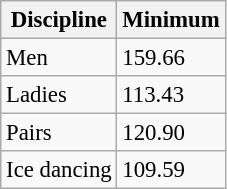<table class="wikitable" style="font-size:95%;">
<tr>
<th>Discipline</th>
<th>Minimum</th>
</tr>
<tr>
<td>Men</td>
<td>159.66</td>
</tr>
<tr>
<td>Ladies</td>
<td>113.43</td>
</tr>
<tr>
<td>Pairs</td>
<td>120.90</td>
</tr>
<tr>
<td>Ice dancing</td>
<td>109.59</td>
</tr>
</table>
